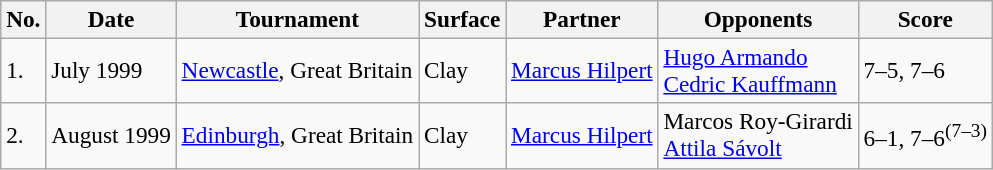<table class="sortable wikitable" style=font-size:97%>
<tr>
<th>No.</th>
<th>Date</th>
<th>Tournament</th>
<th>Surface</th>
<th>Partner</th>
<th>Opponents</th>
<th>Score</th>
</tr>
<tr>
<td>1.</td>
<td>July 1999</td>
<td><a href='#'>Newcastle</a>, Great Britain</td>
<td>Clay</td>
<td> <a href='#'>Marcus Hilpert</a></td>
<td> <a href='#'>Hugo Armando</a><br> <a href='#'>Cedric Kauffmann</a></td>
<td>7–5, 7–6</td>
</tr>
<tr>
<td>2.</td>
<td>August 1999</td>
<td><a href='#'>Edinburgh</a>, Great Britain</td>
<td>Clay</td>
<td> <a href='#'>Marcus Hilpert</a></td>
<td> Marcos Roy-Girardi<br> <a href='#'>Attila Sávolt</a></td>
<td>6–1, 7–6<sup>(7–3)</sup></td>
</tr>
</table>
